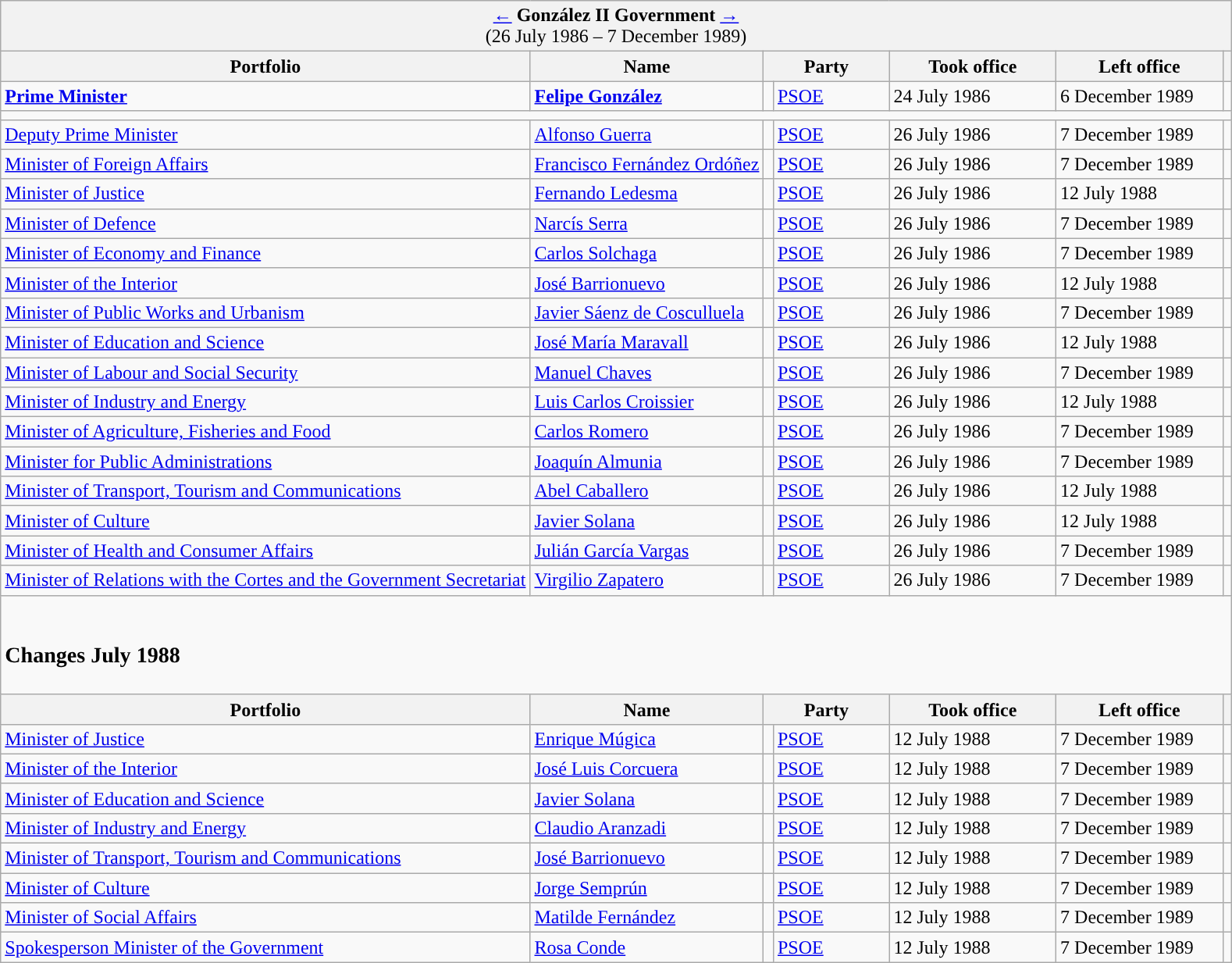<table class="wikitable">
<tr>
<td colspan="7" bgcolor="#F2F2F2" align="center"><a href='#'>←</a> <strong>González II Government</strong> <a href='#'>→</a><br>(26 July 1986 – 7 December 1989)</td>
</tr>
<tr>
<th>Portfolio</th>
<th>Name</th>
<th width="100px" colspan="2">Party</th>
<th width="135px">Took office</th>
<th width="135px">Left office</th>
<th></th>
</tr>
<tr>
<td><strong><a href='#'>Prime Minister</a></strong></td>
<td><strong><a href='#'>Felipe González</a></strong></td>
<td width="1" style="background-color:"></td>
<td><a href='#'>PSOE</a></td>
<td>24 July 1986</td>
<td>6 December 1989</td>
<td align="center"></td>
</tr>
<tr>
<td colspan="7"></td>
</tr>
<tr>
<td><a href='#'>Deputy Prime Minister</a></td>
<td><a href='#'>Alfonso Guerra</a></td>
<td style="background-color:"></td>
<td><a href='#'>PSOE</a></td>
<td>26 July 1986</td>
<td>7 December 1989</td>
<td align="center"></td>
</tr>
<tr>
<td><a href='#'>Minister of Foreign Affairs</a></td>
<td><a href='#'>Francisco Fernández Ordóñez</a></td>
<td style="background-color:"></td>
<td><a href='#'>PSOE</a></td>
<td>26 July 1986</td>
<td>7 December 1989</td>
<td align="center"></td>
</tr>
<tr>
<td><a href='#'>Minister of Justice</a></td>
<td><a href='#'>Fernando Ledesma</a></td>
<td style="background-color:"></td>
<td><a href='#'>PSOE</a> </td>
<td>26 July 1986</td>
<td>12 July 1988</td>
<td align="center"></td>
</tr>
<tr>
<td><a href='#'>Minister of Defence</a></td>
<td><a href='#'>Narcís Serra</a></td>
<td style="background-color:"></td>
<td><a href='#'>PSOE</a> </td>
<td>26 July 1986</td>
<td>7 December 1989</td>
<td align="center"></td>
</tr>
<tr>
<td><a href='#'>Minister of Economy and Finance</a></td>
<td><a href='#'>Carlos Solchaga</a></td>
<td style="background-color:"></td>
<td><a href='#'>PSOE</a></td>
<td>26 July 1986</td>
<td>7 December 1989</td>
<td align="center"></td>
</tr>
<tr>
<td><a href='#'>Minister of the Interior</a></td>
<td><a href='#'>José Barrionuevo</a></td>
<td style="background-color:"></td>
<td><a href='#'>PSOE</a></td>
<td>26 July 1986</td>
<td>12 July 1988</td>
<td align="center"></td>
</tr>
<tr>
<td><a href='#'>Minister of Public Works and Urbanism</a></td>
<td><a href='#'>Javier Sáenz de Cosculluela</a></td>
<td style="background-color:"></td>
<td><a href='#'>PSOE</a></td>
<td>26 July 1986</td>
<td>7 December 1989</td>
<td align="center"></td>
</tr>
<tr>
<td><a href='#'>Minister of Education and Science</a></td>
<td><a href='#'>José María Maravall</a></td>
<td style="background-color:"></td>
<td><a href='#'>PSOE</a></td>
<td>26 July 1986</td>
<td>12 July 1988</td>
<td align="center"></td>
</tr>
<tr>
<td><a href='#'>Minister of Labour and Social Security</a></td>
<td><a href='#'>Manuel Chaves</a></td>
<td style="background-color:"></td>
<td><a href='#'>PSOE</a></td>
<td>26 July 1986</td>
<td>7 December 1989</td>
<td align="center"></td>
</tr>
<tr>
<td><a href='#'>Minister of Industry and Energy</a></td>
<td><a href='#'>Luis Carlos Croissier</a></td>
<td style="background-color:"></td>
<td><a href='#'>PSOE</a></td>
<td>26 July 1986</td>
<td>12 July 1988</td>
<td align="center"></td>
</tr>
<tr>
<td><a href='#'>Minister of Agriculture, Fisheries and Food</a></td>
<td><a href='#'>Carlos Romero</a></td>
<td style="background-color:"></td>
<td><a href='#'>PSOE</a></td>
<td>26 July 1986</td>
<td>7 December 1989</td>
<td align="center"></td>
</tr>
<tr>
<td><a href='#'>Minister for Public Administrations</a></td>
<td><a href='#'>Joaquín Almunia</a></td>
<td style="background-color:"></td>
<td><a href='#'>PSOE</a></td>
<td>26 July 1986</td>
<td>7 December 1989</td>
<td align="center"></td>
</tr>
<tr>
<td><a href='#'>Minister of Transport, Tourism and Communications</a></td>
<td><a href='#'>Abel Caballero</a></td>
<td style="background-color:"></td>
<td><a href='#'>PSOE</a></td>
<td>26 July 1986</td>
<td>12 July 1988</td>
<td align="center"></td>
</tr>
<tr>
<td><a href='#'>Minister of Culture</a></td>
<td><a href='#'>Javier Solana</a></td>
<td style="background-color:"></td>
<td><a href='#'>PSOE</a></td>
<td>26 July 1986</td>
<td>12 July 1988</td>
<td align="center"></td>
</tr>
<tr>
<td><a href='#'>Minister of Health and Consumer Affairs</a></td>
<td><a href='#'>Julián García Vargas</a></td>
<td style="background-color:"></td>
<td><a href='#'>PSOE</a></td>
<td>26 July 1986</td>
<td>7 December 1989</td>
<td align="center"></td>
</tr>
<tr>
<td><a href='#'>Minister of Relations with the Cortes and the Government Secretariat</a></td>
<td><a href='#'>Virgilio Zapatero</a></td>
<td style="background-color:"></td>
<td><a href='#'>PSOE</a></td>
<td>26 July 1986</td>
<td>7 December 1989</td>
<td align="center"></td>
</tr>
<tr>
<td colspan="7"><br><h3>Changes July 1988</h3></td>
</tr>
<tr>
<th>Portfolio</th>
<th>Name</th>
<th colspan="2">Party</th>
<th>Took office</th>
<th>Left office</th>
<th></th>
</tr>
<tr>
<td><a href='#'>Minister of Justice</a></td>
<td><a href='#'>Enrique Múgica</a></td>
<td style="background-color:"></td>
<td><a href='#'>PSOE</a></td>
<td>12 July 1988</td>
<td>7 December 1989</td>
<td align="center"></td>
</tr>
<tr>
<td><a href='#'>Minister of the Interior</a></td>
<td><a href='#'>José Luis Corcuera</a></td>
<td style="background-color:"></td>
<td><a href='#'>PSOE</a></td>
<td>12 July 1988</td>
<td>7 December 1989</td>
<td align="center"></td>
</tr>
<tr>
<td><a href='#'>Minister of Education and Science</a></td>
<td><a href='#'>Javier Solana</a></td>
<td style="background-color:"></td>
<td><a href='#'>PSOE</a></td>
<td>12 July 1988</td>
<td>7 December 1989</td>
<td align="center"></td>
</tr>
<tr>
<td><a href='#'>Minister of Industry and Energy</a></td>
<td><a href='#'>Claudio Aranzadi</a></td>
<td style="background-color:"></td>
<td><a href='#'>PSOE</a> </td>
<td>12 July 1988</td>
<td>7 December 1989</td>
<td align="center"></td>
</tr>
<tr>
<td><a href='#'>Minister of Transport, Tourism and Communications</a></td>
<td><a href='#'>José Barrionuevo</a></td>
<td style="background-color:"></td>
<td><a href='#'>PSOE</a></td>
<td>12 July 1988</td>
<td>7 December 1989</td>
<td align="center"></td>
</tr>
<tr>
<td><a href='#'>Minister of Culture</a></td>
<td><a href='#'>Jorge Semprún</a></td>
<td style="background-color:"></td>
<td><a href='#'>PSOE</a> </td>
<td>12 July 1988</td>
<td>7 December 1989</td>
<td align="center"></td>
</tr>
<tr>
<td><a href='#'>Minister of Social Affairs</a></td>
<td><a href='#'>Matilde Fernández</a></td>
<td style="background-color:"></td>
<td><a href='#'>PSOE</a></td>
<td>12 July 1988</td>
<td>7 December 1989</td>
<td align="center"></td>
</tr>
<tr>
<td><a href='#'>Spokesperson Minister of the Government</a></td>
<td><a href='#'>Rosa Conde</a></td>
<td style="background-color:"></td>
<td><a href='#'>PSOE</a> </td>
<td>12 July 1988</td>
<td>7 December 1989</td>
<td align="center"></td>
</tr>
</table>
